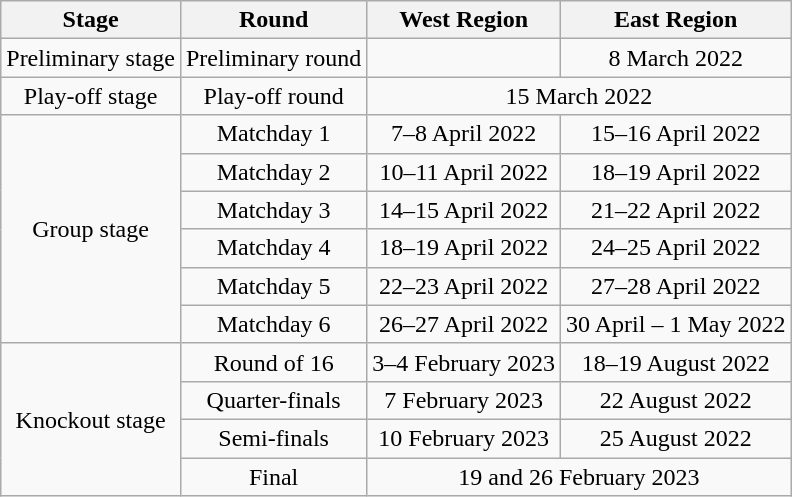<table class="wikitable sortable" style="text-align:center">
<tr>
<th>Stage</th>
<th>Round</th>
<th>West Region</th>
<th>East Region</th>
</tr>
<tr>
<td>Preliminary stage</td>
<td>Preliminary round</td>
<td></td>
<td>8 March 2022</td>
</tr>
<tr>
<td>Play-off stage</td>
<td>Play-off round</td>
<td colspan=2>15 March 2022</td>
</tr>
<tr>
<td rowspan=6>Group stage</td>
<td>Matchday 1</td>
<td>7–8 April 2022</td>
<td>15–16 April 2022</td>
</tr>
<tr>
<td>Matchday 2</td>
<td>10–11 April 2022</td>
<td>18–19 April 2022</td>
</tr>
<tr>
<td>Matchday 3</td>
<td>14–15 April 2022</td>
<td>21–22 April 2022</td>
</tr>
<tr>
<td>Matchday 4</td>
<td>18–19 April 2022</td>
<td>24–25 April 2022</td>
</tr>
<tr>
<td>Matchday 5</td>
<td>22–23 April 2022</td>
<td>27–28 April 2022</td>
</tr>
<tr>
<td>Matchday 6</td>
<td>26–27 April 2022</td>
<td>30 April – 1 May 2022</td>
</tr>
<tr>
<td rowspan=4>Knockout stage</td>
<td>Round of 16</td>
<td>3–4 February 2023</td>
<td>18–19 August 2022</td>
</tr>
<tr>
<td>Quarter-finals</td>
<td>7 February 2023</td>
<td>22 August 2022</td>
</tr>
<tr>
<td>Semi-finals</td>
<td>10 February 2023</td>
<td>25 August 2022</td>
</tr>
<tr>
<td>Final</td>
<td colspan=2>19 and 26 February 2023</td>
</tr>
</table>
